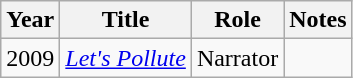<table class="wikitable sortable">
<tr>
<th>Year</th>
<th>Title</th>
<th>Role</th>
<th>Notes</th>
</tr>
<tr>
<td>2009</td>
<td><em><a href='#'>Let's Pollute</a></em></td>
<td>Narrator</td>
<td></td>
</tr>
</table>
